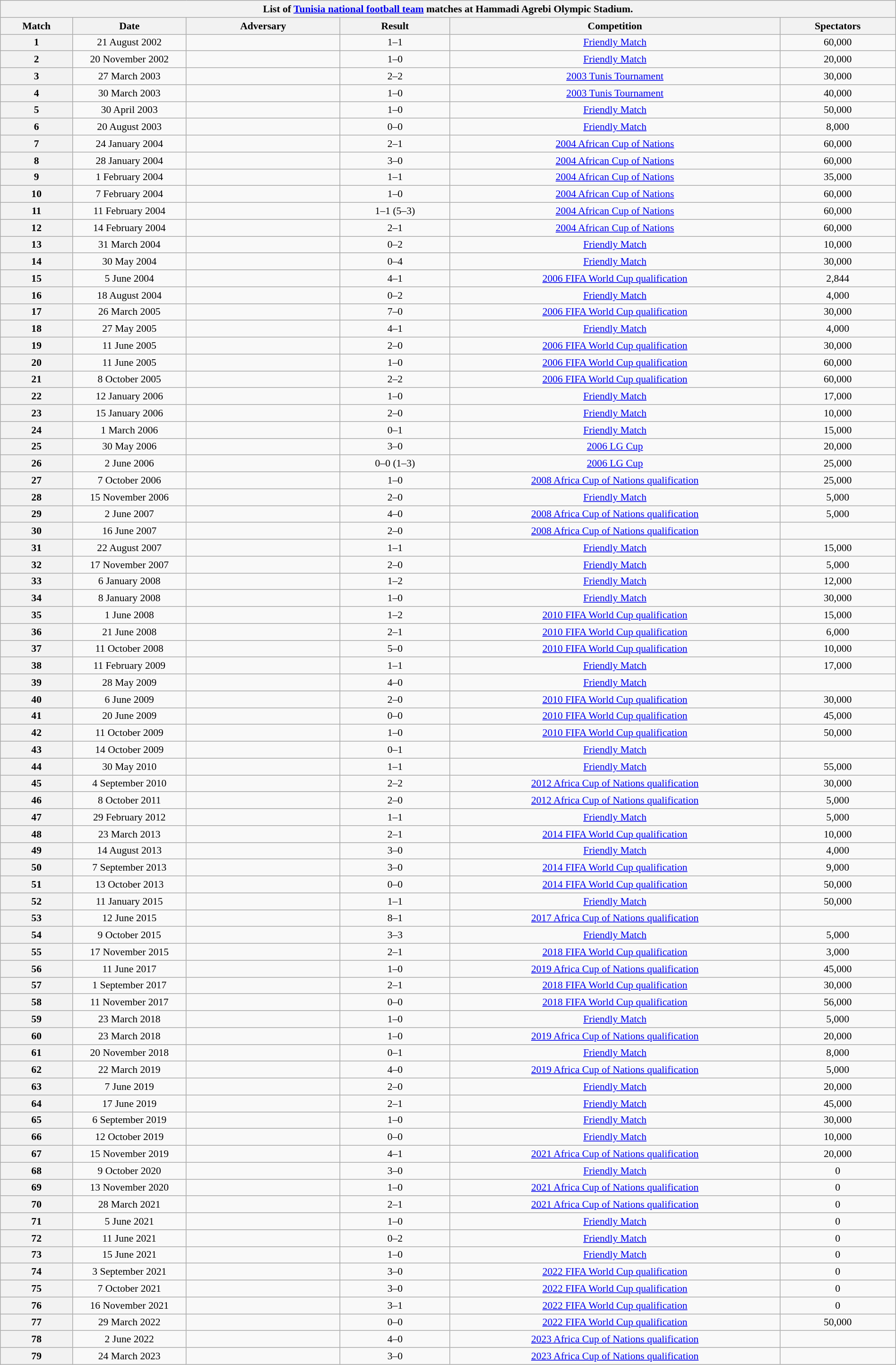<table class="wikitable collapsible collapsed" style="font-size:90%; text-align:center;" width="100%">
<tr>
<th colspan="6">List of <a href='#'>Tunisia national football team</a> matches at Hammadi Agrebi Olympic Stadium.</th>
</tr>
<tr>
<th width="3%">Match</th>
<th width="5%">Date</th>
<th width="7%">Adversary</th>
<th width="5%">Result</th>
<th width="15%">Competition</th>
<th width="5%">Spectators</th>
</tr>
<tr>
<th>1</th>
<td>21 August 2002</td>
<td align="left"></td>
<td>1–1</td>
<td><a href='#'>Friendly Match</a></td>
<td>60,000</td>
</tr>
<tr>
<th>2</th>
<td>20 November 2002</td>
<td align="left"></td>
<td>1–0</td>
<td><a href='#'>Friendly Match</a></td>
<td>20,000</td>
</tr>
<tr>
<th>3</th>
<td>27 March 2003</td>
<td align="left"></td>
<td>2–2</td>
<td><a href='#'>2003 Tunis Tournament</a></td>
<td>30,000</td>
</tr>
<tr>
<th>4</th>
<td>30 March 2003</td>
<td align="left"></td>
<td>1–0</td>
<td><a href='#'>2003 Tunis Tournament</a></td>
<td>40,000</td>
</tr>
<tr>
<th>5</th>
<td>30 April 2003</td>
<td align="left"></td>
<td>1–0</td>
<td><a href='#'>Friendly Match</a></td>
<td>50,000</td>
</tr>
<tr>
<th>6</th>
<td>20 August 2003</td>
<td align="left"></td>
<td>0–0</td>
<td><a href='#'>Friendly Match</a></td>
<td>8,000</td>
</tr>
<tr>
<th>7</th>
<td>24 January 2004</td>
<td align="left"></td>
<td>2–1</td>
<td><a href='#'>2004 African Cup of Nations</a></td>
<td>60,000</td>
</tr>
<tr>
<th>8</th>
<td>28 January 2004</td>
<td align="left"></td>
<td>3–0</td>
<td><a href='#'>2004 African Cup of Nations</a></td>
<td>60,000</td>
</tr>
<tr>
<th>9</th>
<td>1 February 2004</td>
<td align="left"></td>
<td>1–1</td>
<td><a href='#'>2004 African Cup of Nations</a></td>
<td>35,000</td>
</tr>
<tr>
<th>10</th>
<td>7 February 2004</td>
<td align="left"></td>
<td>1–0</td>
<td><a href='#'>2004 African Cup of Nations</a></td>
<td>60,000</td>
</tr>
<tr>
<th>11</th>
<td>11 February 2004</td>
<td align="left"></td>
<td>1–1 (5–3)</td>
<td><a href='#'>2004 African Cup of Nations</a></td>
<td>60,000</td>
</tr>
<tr>
<th>12</th>
<td>14 February 2004</td>
<td align="left"></td>
<td>2–1</td>
<td><a href='#'>2004 African Cup of Nations</a></td>
<td>60,000</td>
</tr>
<tr>
<th>13</th>
<td>31 March 2004</td>
<td align="left"></td>
<td>0–2</td>
<td><a href='#'>Friendly Match</a></td>
<td>10,000</td>
</tr>
<tr>
<th>14</th>
<td>30 May 2004</td>
<td align="left"></td>
<td>0–4</td>
<td><a href='#'>Friendly Match</a></td>
<td>30,000</td>
</tr>
<tr>
<th>15</th>
<td>5 June 2004</td>
<td align="left"></td>
<td>4–1</td>
<td><a href='#'>2006 FIFA World Cup qualification</a></td>
<td>2,844</td>
</tr>
<tr>
<th>16</th>
<td>18 August 2004</td>
<td align="left"></td>
<td>0–2</td>
<td><a href='#'>Friendly Match</a></td>
<td>4,000</td>
</tr>
<tr>
<th>17</th>
<td>26 March 2005</td>
<td align="left"></td>
<td>7–0</td>
<td><a href='#'>2006 FIFA World Cup qualification</a></td>
<td>30,000</td>
</tr>
<tr>
<th>18</th>
<td>27 May 2005</td>
<td align="left"></td>
<td>4–1</td>
<td><a href='#'>Friendly Match</a></td>
<td>4,000</td>
</tr>
<tr>
<th>19</th>
<td>11 June 2005</td>
<td align="left"></td>
<td>2–0</td>
<td><a href='#'>2006 FIFA World Cup qualification</a></td>
<td>30,000</td>
</tr>
<tr>
<th>20</th>
<td>11 June 2005</td>
<td align="left"></td>
<td>1–0</td>
<td><a href='#'>2006 FIFA World Cup qualification</a></td>
<td>60,000</td>
</tr>
<tr>
<th>21</th>
<td>8 October 2005</td>
<td align="left"></td>
<td>2–2</td>
<td><a href='#'>2006 FIFA World Cup qualification</a></td>
<td>60,000</td>
</tr>
<tr>
<th>22</th>
<td>12 January 2006</td>
<td align="left"></td>
<td>1–0</td>
<td><a href='#'>Friendly Match</a></td>
<td>17,000</td>
</tr>
<tr>
<th>23</th>
<td>15 January 2006</td>
<td align="left"></td>
<td>2–0</td>
<td><a href='#'>Friendly Match</a></td>
<td>10,000</td>
</tr>
<tr>
<th>24</th>
<td>1 March 2006</td>
<td align="left"></td>
<td>0–1</td>
<td><a href='#'>Friendly Match</a></td>
<td>15,000</td>
</tr>
<tr>
<th>25</th>
<td>30 May 2006</td>
<td align="left"></td>
<td>3–0</td>
<td><a href='#'>2006 LG Cup</a></td>
<td>20,000</td>
</tr>
<tr>
<th>26</th>
<td>2 June 2006</td>
<td align="left"></td>
<td>0–0 (1–3)</td>
<td><a href='#'>2006 LG Cup</a></td>
<td>25,000</td>
</tr>
<tr>
<th>27</th>
<td>7 October 2006</td>
<td align="left"></td>
<td>1–0</td>
<td><a href='#'>2008 Africa Cup of Nations qualification</a></td>
<td>25,000</td>
</tr>
<tr>
<th>28</th>
<td>15 November 2006</td>
<td align="left"></td>
<td>2–0</td>
<td><a href='#'>Friendly Match</a></td>
<td>5,000</td>
</tr>
<tr>
<th>29</th>
<td>2 June 2007</td>
<td align="left"></td>
<td>4–0</td>
<td><a href='#'>2008 Africa Cup of Nations qualification</a></td>
<td>5,000</td>
</tr>
<tr>
<th>30</th>
<td>16 June 2007</td>
<td align="left"></td>
<td>2–0</td>
<td><a href='#'>2008 Africa Cup of Nations qualification</a></td>
<td></td>
</tr>
<tr>
<th>31</th>
<td>22 August 2007</td>
<td align="left"></td>
<td>1–1</td>
<td><a href='#'>Friendly Match</a></td>
<td>15,000</td>
</tr>
<tr>
<th>32</th>
<td>17 November 2007</td>
<td align="left"></td>
<td>2–0</td>
<td><a href='#'>Friendly Match</a></td>
<td>5,000</td>
</tr>
<tr>
<th>33</th>
<td>6 January 2008</td>
<td align="left"></td>
<td>1–2</td>
<td><a href='#'>Friendly Match</a></td>
<td>12,000</td>
</tr>
<tr>
<th>34</th>
<td>8 January 2008</td>
<td align="left"></td>
<td>1–0</td>
<td><a href='#'>Friendly Match</a></td>
<td>30,000</td>
</tr>
<tr>
<th>35</th>
<td>1 June 2008</td>
<td align="left"></td>
<td>1–2</td>
<td><a href='#'>2010 FIFA World Cup qualification</a></td>
<td>15,000</td>
</tr>
<tr>
<th>36</th>
<td>21 June 2008</td>
<td align="left"></td>
<td>2–1</td>
<td><a href='#'>2010 FIFA World Cup qualification</a></td>
<td>6,000</td>
</tr>
<tr>
<th>37</th>
<td>11 October 2008</td>
<td align="left"></td>
<td>5–0</td>
<td><a href='#'>2010 FIFA World Cup qualification</a></td>
<td>10,000</td>
</tr>
<tr>
<th>38</th>
<td>11 February 2009</td>
<td align="left"></td>
<td>1–1</td>
<td><a href='#'>Friendly Match</a></td>
<td>17,000</td>
</tr>
<tr>
<th>39</th>
<td>28 May 2009</td>
<td align="left"></td>
<td>4–0</td>
<td><a href='#'>Friendly Match</a></td>
<td></td>
</tr>
<tr>
<th>40</th>
<td>6 June 2009</td>
<td align="left"></td>
<td>2–0</td>
<td><a href='#'>2010 FIFA World Cup qualification</a></td>
<td>30,000</td>
</tr>
<tr>
<th>41</th>
<td>20 June 2009</td>
<td align="left"></td>
<td>0–0</td>
<td><a href='#'>2010 FIFA World Cup qualification</a></td>
<td>45,000</td>
</tr>
<tr>
<th>42</th>
<td>11 October 2009</td>
<td align="left"></td>
<td>1–0</td>
<td><a href='#'>2010 FIFA World Cup qualification</a></td>
<td>50,000</td>
</tr>
<tr>
<th>43</th>
<td>14 October 2009</td>
<td align="left"></td>
<td>0–1</td>
<td><a href='#'>Friendly Match</a></td>
<td></td>
</tr>
<tr>
<th>44</th>
<td>30 May 2010</td>
<td align="left"></td>
<td>1–1</td>
<td><a href='#'>Friendly Match</a></td>
<td>55,000</td>
</tr>
<tr>
<th>45</th>
<td>4 September 2010</td>
<td align="left"></td>
<td>2–2</td>
<td><a href='#'>2012 Africa Cup of Nations qualification</a></td>
<td>30,000</td>
</tr>
<tr>
<th>46</th>
<td>8 October 2011</td>
<td align="left"></td>
<td>2–0</td>
<td><a href='#'>2012 Africa Cup of Nations qualification</a></td>
<td>5,000</td>
</tr>
<tr>
<th>47</th>
<td>29 February 2012</td>
<td align="left"></td>
<td>1–1</td>
<td><a href='#'>Friendly Match</a></td>
<td>5,000</td>
</tr>
<tr>
<th>48</th>
<td>23 March 2013</td>
<td align="left"></td>
<td>2–1</td>
<td><a href='#'>2014 FIFA World Cup qualification</a></td>
<td>10,000</td>
</tr>
<tr>
<th>49</th>
<td>14 August 2013</td>
<td align="left"></td>
<td>3–0</td>
<td><a href='#'>Friendly Match</a></td>
<td>4,000</td>
</tr>
<tr>
<th>50</th>
<td>7 September 2013</td>
<td align="left"></td>
<td>3–0</td>
<td><a href='#'>2014 FIFA World Cup qualification</a></td>
<td>9,000</td>
</tr>
<tr>
<th>51</th>
<td>13 October 2013</td>
<td align="left"></td>
<td>0–0</td>
<td><a href='#'>2014 FIFA World Cup qualification</a></td>
<td>50,000</td>
</tr>
<tr>
<th>52</th>
<td>11 January 2015</td>
<td align="left"></td>
<td>1–1</td>
<td><a href='#'>Friendly Match</a></td>
<td>50,000</td>
</tr>
<tr>
<th>53</th>
<td>12 June 2015</td>
<td align="left"></td>
<td>8–1</td>
<td><a href='#'>2017 Africa Cup of Nations qualification</a></td>
<td></td>
</tr>
<tr>
<th>54</th>
<td>9 October 2015</td>
<td align="left"></td>
<td>3–3</td>
<td><a href='#'>Friendly Match</a></td>
<td>5,000</td>
</tr>
<tr>
<th>55</th>
<td>17 November 2015</td>
<td align="left"></td>
<td>2–1</td>
<td><a href='#'>2018 FIFA World Cup qualification</a></td>
<td>3,000</td>
</tr>
<tr>
<th>56</th>
<td>11 June 2017</td>
<td align="left"></td>
<td>1–0</td>
<td><a href='#'>2019 Africa Cup of Nations qualification</a></td>
<td>45,000</td>
</tr>
<tr>
<th>57</th>
<td>1 September 2017</td>
<td align="left"></td>
<td>2–1</td>
<td><a href='#'>2018 FIFA World Cup qualification</a></td>
<td>30,000</td>
</tr>
<tr>
<th>58</th>
<td>11 November 2017</td>
<td align="left"></td>
<td>0–0</td>
<td><a href='#'>2018 FIFA World Cup qualification</a></td>
<td>56,000</td>
</tr>
<tr>
<th>59</th>
<td>23 March 2018</td>
<td align="left"></td>
<td>1–0</td>
<td><a href='#'>Friendly Match</a></td>
<td>5,000</td>
</tr>
<tr>
<th>60</th>
<td>23 March 2018</td>
<td align="left"></td>
<td>1–0</td>
<td><a href='#'>2019 Africa Cup of Nations qualification</a></td>
<td>20,000</td>
</tr>
<tr>
<th>61</th>
<td>20 November 2018</td>
<td align="left"></td>
<td>0–1</td>
<td><a href='#'>Friendly Match</a></td>
<td>8,000</td>
</tr>
<tr>
<th>62</th>
<td>22 March 2019</td>
<td align="left"></td>
<td>4–0</td>
<td><a href='#'>2019 Africa Cup of Nations qualification</a></td>
<td>5,000</td>
</tr>
<tr>
<th>63</th>
<td>7 June 2019</td>
<td align="left"></td>
<td>2–0</td>
<td><a href='#'>Friendly Match</a></td>
<td>20,000</td>
</tr>
<tr>
<th>64</th>
<td>17 June 2019</td>
<td align="left"></td>
<td>2–1</td>
<td><a href='#'>Friendly Match</a></td>
<td>45,000</td>
</tr>
<tr>
<th>65</th>
<td>6 September 2019</td>
<td align="left"></td>
<td>1–0</td>
<td><a href='#'>Friendly Match</a></td>
<td>30,000</td>
</tr>
<tr>
<th>66</th>
<td>12 October 2019</td>
<td align="left"></td>
<td>0–0</td>
<td><a href='#'>Friendly Match</a></td>
<td>10,000</td>
</tr>
<tr>
<th>67</th>
<td>15 November 2019</td>
<td align="left"></td>
<td>4–1</td>
<td><a href='#'>2021 Africa Cup of Nations qualification</a></td>
<td>20,000</td>
</tr>
<tr>
<th>68</th>
<td>9 October 2020</td>
<td align="left"></td>
<td>3–0</td>
<td><a href='#'>Friendly Match</a></td>
<td>0 </td>
</tr>
<tr>
<th>69</th>
<td>13 November 2020</td>
<td align="left"></td>
<td>1–0</td>
<td><a href='#'>2021 Africa Cup of Nations qualification</a></td>
<td>0 </td>
</tr>
<tr>
<th>70</th>
<td>28 March 2021</td>
<td align="left"></td>
<td>2–1</td>
<td><a href='#'>2021 Africa Cup of Nations qualification</a></td>
<td>0 </td>
</tr>
<tr>
<th>71</th>
<td>5 June 2021</td>
<td align="left"></td>
<td>1–0</td>
<td><a href='#'>Friendly Match</a></td>
<td>0 </td>
</tr>
<tr>
<th>72</th>
<td>11 June 2021</td>
<td align="left"></td>
<td>0–2</td>
<td><a href='#'>Friendly Match</a></td>
<td>0 </td>
</tr>
<tr>
<th>73</th>
<td>15 June 2021</td>
<td align="left"></td>
<td>1–0</td>
<td><a href='#'>Friendly Match</a></td>
<td>0 </td>
</tr>
<tr>
<th>74</th>
<td>3 September 2021</td>
<td align="left"></td>
<td>3–0</td>
<td><a href='#'>2022 FIFA World Cup qualification</a></td>
<td>0 </td>
</tr>
<tr>
<th>75</th>
<td>7 October 2021</td>
<td align="left"></td>
<td>3–0</td>
<td><a href='#'>2022 FIFA World Cup qualification</a></td>
<td>0 </td>
</tr>
<tr>
<th>76</th>
<td>16 November 2021</td>
<td align="left"></td>
<td>3–1</td>
<td><a href='#'>2022 FIFA World Cup qualification</a></td>
<td>0 </td>
</tr>
<tr>
<th>77</th>
<td>29 March 2022</td>
<td align="left"></td>
<td>0–0</td>
<td><a href='#'>2022 FIFA World Cup qualification</a></td>
<td>50,000</td>
</tr>
<tr>
<th>78</th>
<td>2 June 2022</td>
<td align="left"></td>
<td>4–0</td>
<td><a href='#'>2023 Africa Cup of Nations qualification</a></td>
<td></td>
</tr>
<tr>
<th>79</th>
<td>24 March 2023</td>
<td align="left"></td>
<td>3–0</td>
<td><a href='#'>2023 Africa Cup of Nations qualification</a></td>
<td></td>
</tr>
</table>
